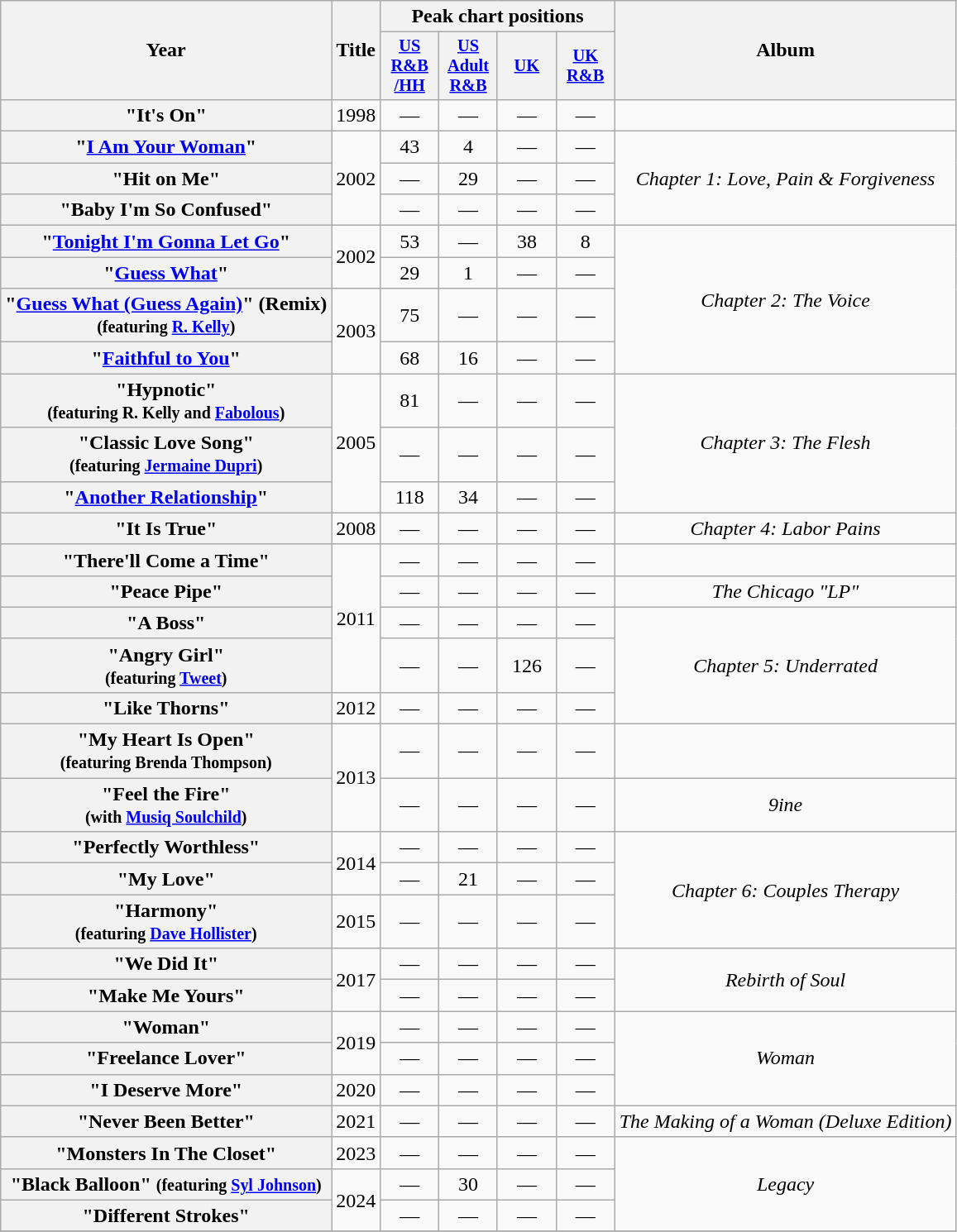<table class="wikitable plainrowheaders" style="text-align:center;" border="1">
<tr>
<th scope="col" rowspan="2">Year</th>
<th scope="col" rowspan="2">Title</th>
<th scope="col" colspan="4">Peak chart positions</th>
<th scope="col" rowspan="2">Album</th>
</tr>
<tr>
<th scope="col" style="width:3em;font-size:85%;"><a href='#'>US<br>R&B<br>/HH</a><br></th>
<th scope="col" style="width:3em;font-size:85%;"><a href='#'>US<br>Adult<br>R&B</a><br></th>
<th scope="col" style="width:3em;font-size:85%;"><a href='#'>UK</a><br></th>
<th scope="col" style="width:3em;font-size:85%;"><a href='#'>UK<br>R&B</a><br></th>
</tr>
<tr>
<th scope="row">"It's On"</th>
<td align="center" rowspan="1">1998</td>
<td align="center">—</td>
<td align="center">—</td>
<td align="center">—</td>
<td align="center">—</td>
<td></td>
</tr>
<tr>
<th scope="row">"<a href='#'>I Am Your Woman</a>"</th>
<td align="center" rowspan="3">2002</td>
<td align="center">43</td>
<td align="center">4</td>
<td align="center">—</td>
<td align="center">—</td>
<td rowspan="3"><em>Chapter 1: Love, Pain & Forgiveness</em></td>
</tr>
<tr>
<th scope="row">"Hit on Me"</th>
<td align="center">—</td>
<td align="center">29</td>
<td align="center">—</td>
<td align="center">—</td>
</tr>
<tr>
<th scope="row">"Baby I'm So Confused"</th>
<td align="center">—</td>
<td align="center">—</td>
<td align="center">—</td>
<td align="center">—</td>
</tr>
<tr>
<th scope="row">"<a href='#'>Tonight I'm Gonna Let Go</a>"</th>
<td align="center" rowspan="2">2002</td>
<td align="center">53</td>
<td align="center">—</td>
<td align="center">38</td>
<td align="center">8</td>
<td rowspan="4"><em>Chapter 2: The Voice</em></td>
</tr>
<tr>
<th scope="row">"<a href='#'>Guess What</a>"</th>
<td align="center">29</td>
<td align="center">1</td>
<td align="center">—</td>
<td align="center">—</td>
</tr>
<tr>
<th scope="row">"<a href='#'>Guess What (Guess Again)</a>" (Remix)<br><small>(featuring <a href='#'>R. Kelly</a>)</small></th>
<td align="center" rowspan="2">2003</td>
<td align="center">75</td>
<td align="center">—</td>
<td align="center">—</td>
<td align="center">—</td>
</tr>
<tr>
<th scope="row">"<a href='#'>Faithful to You</a>"</th>
<td align="center">68</td>
<td align="center">16</td>
<td align="center">—</td>
<td align="center">—</td>
</tr>
<tr>
<th scope="row">"Hypnotic"<br><small>(featuring R. Kelly and <a href='#'>Fabolous</a>)</small></th>
<td align="center" rowspan="3">2005</td>
<td align="center">81</td>
<td align="center">—</td>
<td align="center">—</td>
<td align="center">—</td>
<td rowspan="3"><em>Chapter 3: The Flesh</em></td>
</tr>
<tr>
<th scope="row">"Classic Love Song"<br><small>(featuring <a href='#'>Jermaine Dupri</a>)</small></th>
<td align="center">—</td>
<td align="center">—</td>
<td align="center">—</td>
<td align="center">—</td>
</tr>
<tr>
<th scope="row">"<a href='#'>Another Relationship</a>"</th>
<td align="center">118</td>
<td align="center">34</td>
<td align="center">—</td>
<td align="center">—</td>
</tr>
<tr>
<th scope="row">"It Is True"</th>
<td align="center" rowspan="1">2008</td>
<td align="center">—</td>
<td align="center">—</td>
<td align="center">—</td>
<td align="center">—</td>
<td><em>Chapter 4: Labor Pains</em></td>
</tr>
<tr>
<th scope="row">"There'll Come a Time"</th>
<td align="center" rowspan="4">2011</td>
<td align="center">—</td>
<td align="center">—</td>
<td align="center">—</td>
<td align="center">—</td>
<td></td>
</tr>
<tr>
<th scope="row">"Peace Pipe"</th>
<td align="center">—</td>
<td align="center">—</td>
<td align="center">—</td>
<td align="center">—</td>
<td><em>The Chicago "LP"</em></td>
</tr>
<tr>
<th scope="row">"A Boss"</th>
<td align="center">—</td>
<td align="center">—</td>
<td align="center">—</td>
<td align="center">—</td>
<td rowspan="3"><em>Chapter 5: Underrated</em></td>
</tr>
<tr>
<th scope="row">"Angry Girl"<br><small>(featuring <a href='#'>Tweet</a>)</small></th>
<td align="center">—</td>
<td align="center">—</td>
<td align="center">126</td>
<td align="center">—</td>
</tr>
<tr>
<th scope="row">"Like Thorns"</th>
<td align="center" rowspan="1">2012</td>
<td align="center">—</td>
<td align="center">—</td>
<td align="center">—</td>
<td align="center">—</td>
</tr>
<tr>
<th scope="row">"My Heart Is Open"<br><small>(featuring Brenda Thompson)</small></th>
<td align="center" rowspan="2">2013</td>
<td align="center">—</td>
<td align="center">—</td>
<td align="center">—</td>
<td align="center">—</td>
<td></td>
</tr>
<tr>
<th scope="row">"Feel the Fire"<br><small>(with <a href='#'>Musiq Soulchild</a>)</small></th>
<td align="center">—</td>
<td align="center">—</td>
<td align="center">—</td>
<td align="center">—</td>
<td><em>9ine</em></td>
</tr>
<tr>
<th scope="row">"Perfectly Worthless"</th>
<td align="center" rowspan="2">2014</td>
<td align="center">—</td>
<td align="center">—</td>
<td align="center">—</td>
<td align="center">—</td>
<td rowspan="3"><em>Chapter 6: Couples Therapy</em></td>
</tr>
<tr>
<th scope="row">"My Love"</th>
<td align="center">—</td>
<td align="center">21</td>
<td align="center">—</td>
<td align="center">—</td>
</tr>
<tr>
<th scope="row">"Harmony"<br><small>(featuring <a href='#'>Dave Hollister</a>)</small></th>
<td align="center">2015</td>
<td align="center">—</td>
<td align="center">—</td>
<td align="center">—</td>
<td align="center">—</td>
</tr>
<tr>
<th scope="row">"We Did It"</th>
<td align="center" rowspan="2">2017</td>
<td align="center">—</td>
<td align="center">—</td>
<td align="center">—</td>
<td align="center">—</td>
<td rowspan="2"><em>Rebirth of Soul</em></td>
</tr>
<tr>
<th scope="row">"Make Me Yours"</th>
<td align="center">—</td>
<td align="center">—</td>
<td align="center">—</td>
<td align="center">—</td>
</tr>
<tr>
<th scope="row">"Woman"</th>
<td align="center" rowspan="2">2019</td>
<td align="center">—</td>
<td align="center">—</td>
<td align="center">—</td>
<td align="center">—</td>
<td rowspan="3"><em>Woman</em></td>
</tr>
<tr>
<th scope="row">"Freelance Lover"</th>
<td align="center">—</td>
<td align="center">—</td>
<td align="center">—</td>
<td align="center">—</td>
</tr>
<tr>
<th scope="row">"I Deserve More"</th>
<td align="center">2020</td>
<td align="center">—</td>
<td align="center">—</td>
<td align="center">—</td>
<td align="center">—</td>
</tr>
<tr>
<th scope="row">"Never Been Better"</th>
<td align="center">2021</td>
<td align="center">—</td>
<td align="center">—</td>
<td align="center">—</td>
<td align="center">—</td>
<td><em>The Making of a Woman (Deluxe Edition)</em></td>
</tr>
<tr>
<th scope="row">"Monsters In The Closet"</th>
<td align="center">2023</td>
<td align="center">—</td>
<td align="center">—</td>
<td align="center">—</td>
<td align="center">—</td>
<td rowspan="3"><em>Legacy</em></td>
</tr>
<tr>
<th scope="row">"Black Balloon" <small>(featuring <a href='#'>Syl Johnson</a>)</small></th>
<td align="center" rowspan="2">2024</td>
<td align="center">—</td>
<td align="center">30</td>
<td align="center">—</td>
<td align="center">—</td>
</tr>
<tr>
<th scope="row">"Different Strokes"</th>
<td align="center">—</td>
<td align="center">—</td>
<td align="center">—</td>
<td align="center">—</td>
</tr>
<tr>
</tr>
</table>
